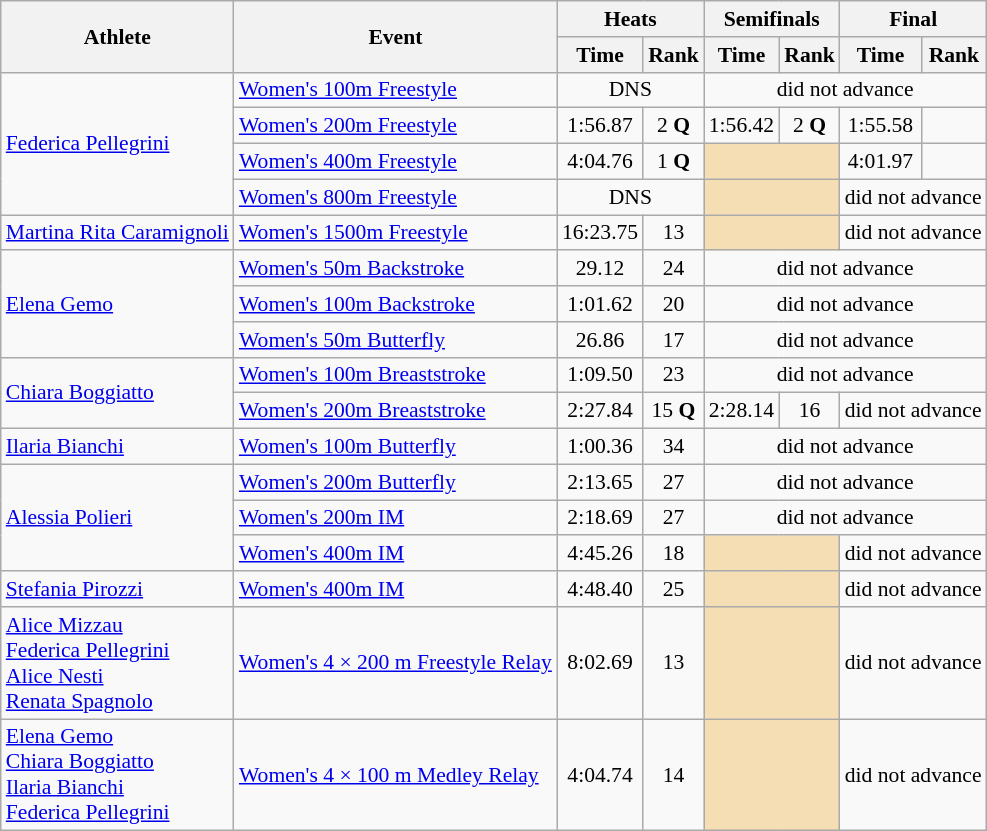<table class=wikitable style="font-size:90%">
<tr>
<th rowspan="2">Athlete</th>
<th rowspan="2">Event</th>
<th colspan="2">Heats</th>
<th colspan="2">Semifinals</th>
<th colspan="2">Final</th>
</tr>
<tr>
<th>Time</th>
<th>Rank</th>
<th>Time</th>
<th>Rank</th>
<th>Time</th>
<th>Rank</th>
</tr>
<tr>
<td rowspan="4"><a href='#'>Federica Pellegrini</a></td>
<td><a href='#'>Women's 100m Freestyle</a></td>
<td align=center colspan=2>DNS</td>
<td align=center colspan=4>did not advance</td>
</tr>
<tr>
<td><a href='#'>Women's 200m Freestyle</a></td>
<td align=center>1:56.87</td>
<td align=center>2 <strong>Q</strong></td>
<td align=center>1:56.42</td>
<td align=center>2 <strong>Q</strong></td>
<td align=center>1:55.58</td>
<td align=center></td>
</tr>
<tr>
<td><a href='#'>Women's 400m Freestyle</a></td>
<td align=center>4:04.76</td>
<td align=center>1 <strong>Q</strong></td>
<td colspan= 2 bgcolor="wheat"></td>
<td align=center>4:01.97</td>
<td align=center></td>
</tr>
<tr>
<td><a href='#'>Women's 800m Freestyle</a></td>
<td align=center colspan=2>DNS</td>
<td colspan= 2 bgcolor="wheat"></td>
<td align=center colspan=2>did not advance</td>
</tr>
<tr>
<td rowspan="1"><a href='#'>Martina Rita Caramignoli</a></td>
<td><a href='#'>Women's 1500m Freestyle</a></td>
<td align=center>16:23.75</td>
<td align=center>13</td>
<td colspan= 2 bgcolor="wheat"></td>
<td align=center colspan=2>did not advance</td>
</tr>
<tr>
<td rowspan="3"><a href='#'>Elena Gemo</a></td>
<td><a href='#'>Women's 50m Backstroke</a></td>
<td align=center>29.12</td>
<td align=center>24</td>
<td align=center colspan=4>did not advance</td>
</tr>
<tr>
<td><a href='#'>Women's 100m Backstroke</a></td>
<td align=center>1:01.62</td>
<td align=center>20</td>
<td align=center colspan=4>did not advance</td>
</tr>
<tr>
<td><a href='#'>Women's 50m Butterfly</a></td>
<td align=center>26.86</td>
<td align=center>17</td>
<td align=center colspan=4>did not advance</td>
</tr>
<tr>
<td rowspan="2"><a href='#'>Chiara Boggiatto</a></td>
<td><a href='#'>Women's 100m Breaststroke</a></td>
<td align=center>1:09.50</td>
<td align=center>23</td>
<td align=center colspan=4>did not advance</td>
</tr>
<tr>
<td><a href='#'>Women's 200m Breaststroke</a></td>
<td align=center>2:27.84</td>
<td align=center>15 <strong>Q</strong></td>
<td align=center>2:28.14</td>
<td align=center>16</td>
<td align=center colspan=2>did not advance</td>
</tr>
<tr>
<td rowspan="1"><a href='#'>Ilaria Bianchi</a></td>
<td><a href='#'>Women's 100m Butterfly</a></td>
<td align=center>1:00.36</td>
<td align=center>34</td>
<td align=center colspan=4>did not advance</td>
</tr>
<tr>
<td rowspan="3"><a href='#'>Alessia Polieri</a></td>
<td><a href='#'>Women's 200m Butterfly</a></td>
<td align=center>2:13.65</td>
<td align=center>27</td>
<td align=center colspan=4>did not advance</td>
</tr>
<tr>
<td><a href='#'>Women's 200m IM</a></td>
<td align=center>2:18.69</td>
<td align=center>27</td>
<td align=center colspan=4>did not advance</td>
</tr>
<tr>
<td><a href='#'>Women's 400m IM</a></td>
<td align=center>4:45.26</td>
<td align=center>18</td>
<td colspan= 2 bgcolor="wheat"></td>
<td align=center colspan=2>did not advance</td>
</tr>
<tr>
<td rowspan="1"><a href='#'>Stefania Pirozzi</a></td>
<td><a href='#'>Women's 400m IM</a></td>
<td align=center>4:48.40</td>
<td align=center>25</td>
<td colspan= 2 bgcolor="wheat"></td>
<td align=center colspan=2>did not advance</td>
</tr>
<tr>
<td rowspan="1"><a href='#'>Alice Mizzau</a><br><a href='#'>Federica Pellegrini</a><br><a href='#'>Alice Nesti</a><br><a href='#'>Renata Spagnolo</a></td>
<td><a href='#'>Women's 4 × 200 m Freestyle Relay</a></td>
<td align=center>8:02.69</td>
<td align=center>13</td>
<td colspan= 2 bgcolor="wheat"></td>
<td align=center colspan=2>did not advance</td>
</tr>
<tr>
<td rowspan="1"><a href='#'>Elena Gemo</a><br><a href='#'>Chiara Boggiatto</a><br><a href='#'>Ilaria Bianchi</a><br><a href='#'>Federica Pellegrini</a></td>
<td><a href='#'>Women's 4 × 100 m Medley Relay</a></td>
<td align=center>4:04.74</td>
<td align=center>14</td>
<td colspan= 2 bgcolor="wheat"></td>
<td align=center colspan=2>did not advance</td>
</tr>
</table>
